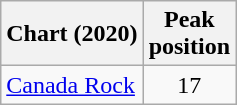<table class="wikitable sortable">
<tr>
<th>Chart (2020)</th>
<th>Peak<br>position</th>
</tr>
<tr>
<td><a href='#'>Canada Rock</a></td>
<td align="center">17</td>
</tr>
</table>
